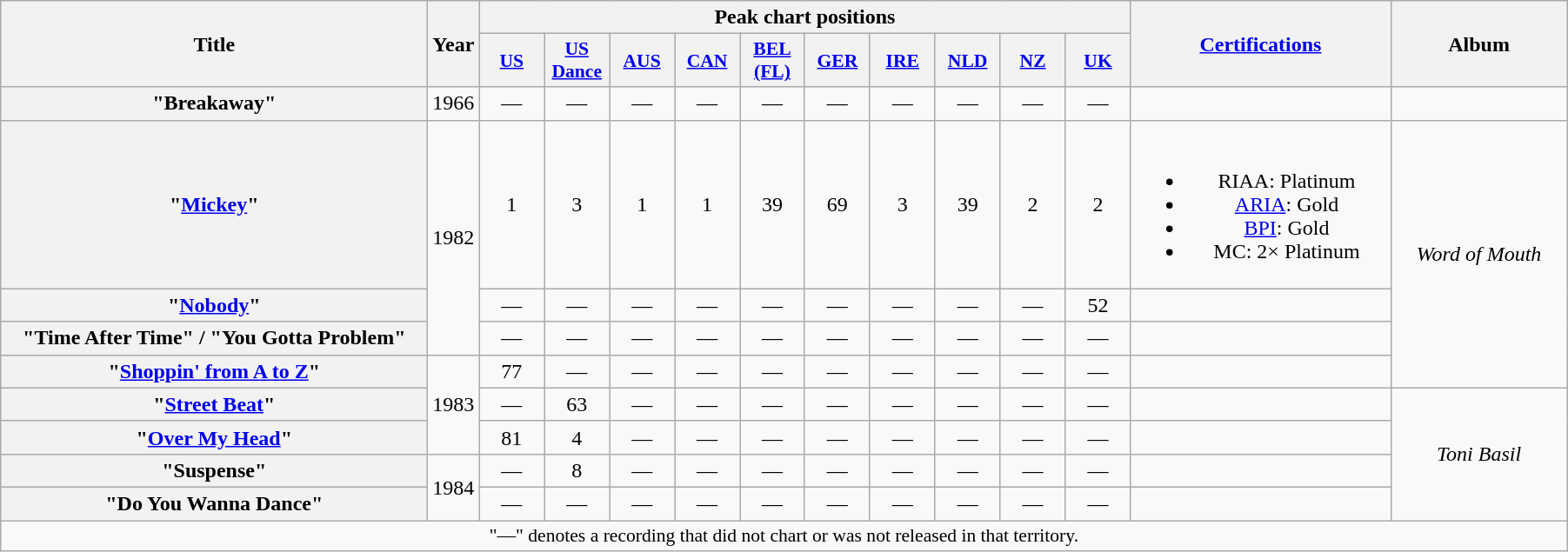<table class="wikitable plainrowheaders" style="text-align:center;" border="1">
<tr>
<th scope="col" rowspan="2" style="width:20em;">Title</th>
<th scope="col" rowspan="2">Year</th>
<th scope="col" colspan="10">Peak chart positions</th>
<th scope="col" rowspan="2" style="width:12em;"><a href='#'>Certifications</a></th>
<th scope="col" rowspan="2" style="width:8em;">Album</th>
</tr>
<tr>
<th scope="col" style="width:3em;font-size:90%;"><a href='#'>US</a><br></th>
<th scope="col" style="width:3em;font-size:90%;"><a href='#'>US Dance</a><br></th>
<th scope="col" style="width:3em;font-size:90%;"><a href='#'>AUS</a><br></th>
<th scope="col" style="width:3em;font-size:90%;"><a href='#'>CAN</a><br></th>
<th scope="col" style="width:3em;font-size:90%;"><a href='#'>BEL (FL)</a><br></th>
<th scope="col" style="width:3em;font-size:90%;"><a href='#'>GER</a><br></th>
<th scope="col" style="width:3em;font-size:90%;"><a href='#'>IRE</a><br></th>
<th scope="col" style="width:3em;font-size:90%;"><a href='#'>NLD</a><br></th>
<th scope="col" style="width:3em;font-size:90%;"><a href='#'>NZ</a><br></th>
<th scope="col" style="width:3em;font-size:90%;"><a href='#'>UK</a><br></th>
</tr>
<tr>
<th scope="row">"Breakaway"</th>
<td>1966</td>
<td>—</td>
<td>—</td>
<td>—</td>
<td>—</td>
<td>—</td>
<td>—</td>
<td>—</td>
<td>—</td>
<td>—</td>
<td>—</td>
<td></td>
<td></td>
</tr>
<tr>
<th scope="row">"<a href='#'>Mickey</a>"</th>
<td rowspan="3">1982</td>
<td>1</td>
<td>3</td>
<td>1</td>
<td>1</td>
<td>39</td>
<td>69</td>
<td>3</td>
<td>39</td>
<td>2</td>
<td>2</td>
<td><br><ul><li>RIAA: Platinum</li><li><a href='#'>ARIA</a>: Gold</li><li><a href='#'>BPI</a>: Gold</li><li>MC: 2× Platinum</li></ul></td>
<td rowspan="4"><em>Word of Mouth</em></td>
</tr>
<tr>
<th scope="row">"<a href='#'>Nobody</a>"</th>
<td>—</td>
<td>—</td>
<td>—</td>
<td>—</td>
<td>—</td>
<td>—</td>
<td>—</td>
<td>—</td>
<td>—</td>
<td>52</td>
<td></td>
</tr>
<tr>
<th scope="row">"Time After Time" / "You Gotta Problem"</th>
<td>—</td>
<td>—</td>
<td>—</td>
<td>—</td>
<td>—</td>
<td>—</td>
<td>—</td>
<td>—</td>
<td>—</td>
<td>—</td>
<td></td>
</tr>
<tr>
<th scope="row">"<a href='#'>Shoppin' from A to Z</a>"</th>
<td rowspan="3">1983</td>
<td>77</td>
<td>—</td>
<td>—</td>
<td>—</td>
<td>—</td>
<td>—</td>
<td>—</td>
<td>—</td>
<td>—</td>
<td>—</td>
<td></td>
</tr>
<tr>
<th scope="row">"<a href='#'>Street Beat</a>"</th>
<td>—</td>
<td>63</td>
<td>—</td>
<td>—</td>
<td>—</td>
<td>—</td>
<td>—</td>
<td>—</td>
<td>—</td>
<td>—</td>
<td></td>
<td rowspan="4"><em>Toni Basil</em></td>
</tr>
<tr>
<th scope="row">"<a href='#'>Over My Head</a>"</th>
<td>81</td>
<td>4</td>
<td>—</td>
<td>—</td>
<td>—</td>
<td>—</td>
<td>—</td>
<td>—</td>
<td>—</td>
<td>—</td>
<td></td>
</tr>
<tr>
<th scope="row">"Suspense"</th>
<td rowspan="2">1984</td>
<td>—</td>
<td>8</td>
<td>—</td>
<td>—</td>
<td>—</td>
<td>—</td>
<td>—</td>
<td>—</td>
<td>—</td>
<td>—</td>
<td></td>
</tr>
<tr>
<th scope="row">"Do You Wanna Dance"</th>
<td>—</td>
<td>—</td>
<td>—</td>
<td>—</td>
<td>—</td>
<td>—</td>
<td>—</td>
<td>—</td>
<td>—</td>
<td>—</td>
<td></td>
</tr>
<tr>
<td colspan="14" style="font-size:90%">"—" denotes a recording that did not chart or was not released in that territory.</td>
</tr>
</table>
